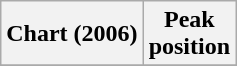<table class="wikitable plainrowheaders" style="text-align:center">
<tr>
<th scope="col">Chart (2006)</th>
<th scope="col">Peak<br>position</th>
</tr>
<tr>
</tr>
</table>
